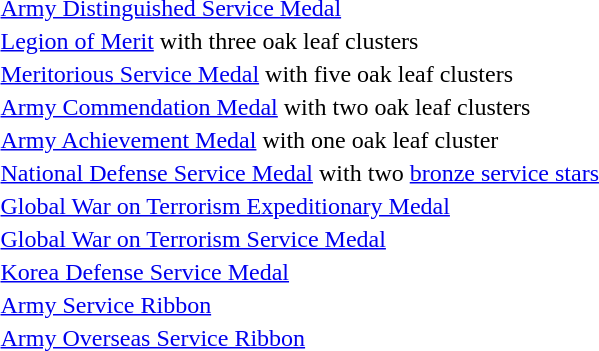<table>
<tr>
<td></td>
<td><a href='#'>Army Distinguished Service Medal</a></td>
</tr>
<tr>
<td></td>
<td><a href='#'>Legion of Merit</a> with three oak leaf clusters</td>
</tr>
<tr>
<td></td>
<td><a href='#'>Meritorious Service Medal</a> with five oak leaf clusters</td>
</tr>
<tr>
<td></td>
<td><a href='#'>Army Commendation Medal</a> with two oak leaf clusters</td>
</tr>
<tr>
<td></td>
<td><a href='#'>Army Achievement Medal</a> with one oak leaf cluster</td>
</tr>
<tr>
<td></td>
<td><a href='#'>National Defense Service Medal</a> with two <a href='#'>bronze service stars</a></td>
</tr>
<tr>
<td></td>
<td><a href='#'>Global War on Terrorism Expeditionary Medal</a></td>
</tr>
<tr>
<td></td>
<td><a href='#'>Global War on Terrorism Service Medal</a></td>
</tr>
<tr>
<td></td>
<td><a href='#'>Korea Defense Service Medal</a></td>
</tr>
<tr>
<td></td>
<td><a href='#'>Army Service Ribbon</a></td>
</tr>
<tr>
<td></td>
<td><a href='#'>Army Overseas Service Ribbon</a></td>
</tr>
</table>
